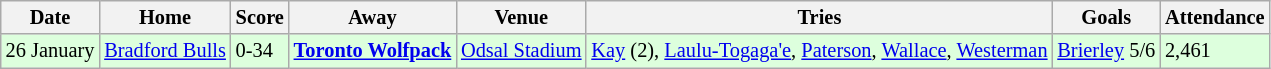<table class="wikitable" style="font-size:85%;">
<tr>
<th>Date</th>
<th>Home</th>
<th>Score</th>
<th>Away</th>
<th>Venue</th>
<th>Tries</th>
<th>Goals</th>
<th>Attendance</th>
</tr>
<tr style="background:#ddffdd;" width=20 | >
<td>26 January</td>
<td> <a href='#'>Bradford Bulls</a></td>
<td>0-34</td>
<td> <strong><a href='#'>Toronto Wolfpack</a></strong></td>
<td><a href='#'>Odsal Stadium</a></td>
<td><a href='#'>Kay</a> (2), <a href='#'>Laulu-Togaga'e</a>, <a href='#'>Paterson</a>, <a href='#'>Wallace</a>, <a href='#'>Westerman</a></td>
<td><a href='#'>Brierley</a> 5/6</td>
<td>2,461</td>
</tr>
</table>
